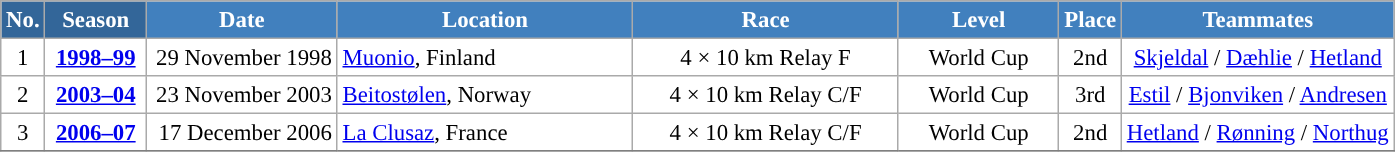<table class="wikitable sortable" style="font-size:95%; text-align:center; border:grey solid 1px; border-collapse:collapse; background:#ffffff;">
<tr style="background:#efefef;">
<th style="background-color:#369; color:white;">No.</th>
<th style="background-color:#369; color:white;">Season</th>
<th style="background-color:#4180be; color:white; width:120px;">Date</th>
<th style="background-color:#4180be; color:white; width:190px;">Location</th>
<th style="background-color:#4180be; color:white; width:170px;">Race</th>
<th style="background-color:#4180be; color:white; width:100px;">Level</th>
<th style="background-color:#4180be; color:white;">Place</th>
<th style="background-color:#4180be; color:white;">Teammates</th>
</tr>
<tr>
<td align=center>1</td>
<td rowspan=1 align=center><strong> <a href='#'>1998–99</a> </strong></td>
<td align=right>29 November 1998</td>
<td align=left> <a href='#'>Muonio</a>, Finland</td>
<td>4 × 10 km Relay F</td>
<td>World Cup</td>
<td>2nd</td>
<td><a href='#'>Skjeldal</a> / <a href='#'>Dæhlie</a> / <a href='#'>Hetland</a></td>
</tr>
<tr>
<td align=center>2</td>
<td rowspan=1 align=center><strong> <a href='#'>2003–04</a> </strong></td>
<td align=right>23 November 2003</td>
<td align=left> <a href='#'>Beitostølen</a>, Norway</td>
<td>4 × 10 km Relay C/F</td>
<td>World Cup</td>
<td>3rd</td>
<td><a href='#'>Estil</a> / <a href='#'>Bjonviken</a> / <a href='#'>Andresen</a></td>
</tr>
<tr>
<td align=center>3</td>
<td rowspan=1 align=center><strong> <a href='#'>2006–07</a> </strong></td>
<td align=right>17 December 2006</td>
<td align=left> <a href='#'>La Clusaz</a>, France</td>
<td>4 × 10 km Relay C/F</td>
<td>World Cup</td>
<td>2nd</td>
<td><a href='#'>Hetland</a> / <a href='#'>Rønning</a> / <a href='#'>Northug</a></td>
</tr>
<tr>
</tr>
</table>
